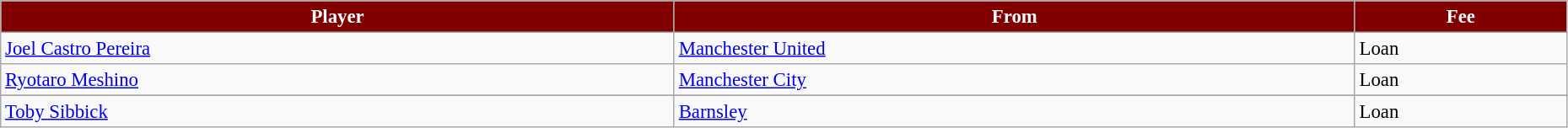<table class="wikitable" style="text-align:left; font-size:95%;width:98%;">
<tr>
<th style="background:maroon; color:white;">Player</th>
<th style="background:maroon; color:white;">From</th>
<th style="background:maroon; color:white;">Fee</th>
</tr>
<tr>
<td> <a href='#'>Joel Castro Pereira</a></td>
<td> <a href='#'>Manchester United</a></td>
<td>Loan</td>
</tr>
<tr>
<td> <a href='#'>Ryotaro Meshino</a></td>
<td> <a href='#'>Manchester City</a></td>
<td>Loan</td>
</tr>
<tr>
</tr>
<tr>
<td> <a href='#'>Toby Sibbick</a></td>
<td> <a href='#'>Barnsley</a></td>
<td>Loan</td>
</tr>
</table>
